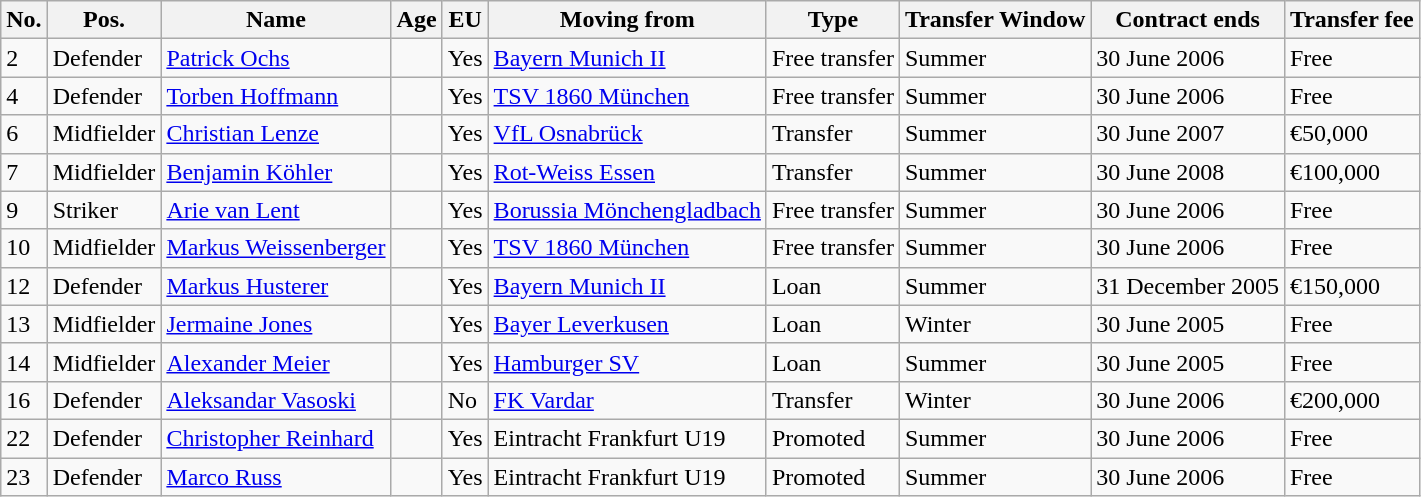<table class="wikitable">
<tr>
<th>No.</th>
<th>Pos.</th>
<th>Name</th>
<th>Age</th>
<th>EU</th>
<th>Moving from</th>
<th>Type</th>
<th>Transfer Window</th>
<th>Contract ends</th>
<th>Transfer fee</th>
</tr>
<tr>
<td>2</td>
<td>Defender</td>
<td><a href='#'>Patrick Ochs</a></td>
<td></td>
<td>Yes</td>
<td><a href='#'>Bayern Munich II</a></td>
<td>Free transfer</td>
<td>Summer</td>
<td>30 June 2006</td>
<td>Free</td>
</tr>
<tr>
<td>4</td>
<td>Defender</td>
<td><a href='#'>Torben Hoffmann</a></td>
<td></td>
<td>Yes</td>
<td><a href='#'>TSV 1860 München</a></td>
<td>Free transfer</td>
<td>Summer</td>
<td>30 June 2006</td>
<td>Free</td>
</tr>
<tr>
<td>6</td>
<td>Midfielder</td>
<td><a href='#'>Christian Lenze</a></td>
<td></td>
<td>Yes</td>
<td><a href='#'>VfL Osnabrück</a></td>
<td>Transfer</td>
<td>Summer</td>
<td>30 June 2007</td>
<td>€50,000</td>
</tr>
<tr>
<td>7</td>
<td>Midfielder</td>
<td><a href='#'>Benjamin Köhler</a></td>
<td></td>
<td>Yes</td>
<td><a href='#'>Rot-Weiss Essen</a></td>
<td>Transfer</td>
<td>Summer</td>
<td>30 June 2008</td>
<td>€100,000</td>
</tr>
<tr>
<td>9</td>
<td>Striker</td>
<td><a href='#'>Arie van Lent</a></td>
<td></td>
<td>Yes</td>
<td><a href='#'>Borussia Mönchengladbach</a></td>
<td>Free transfer</td>
<td>Summer</td>
<td>30 June 2006</td>
<td>Free</td>
</tr>
<tr>
<td>10</td>
<td>Midfielder</td>
<td><a href='#'>Markus Weissenberger</a></td>
<td></td>
<td>Yes</td>
<td><a href='#'>TSV 1860 München</a></td>
<td>Free transfer</td>
<td>Summer</td>
<td>30 June 2006</td>
<td>Free</td>
</tr>
<tr>
<td>12</td>
<td>Defender</td>
<td><a href='#'>Markus Husterer</a></td>
<td></td>
<td>Yes</td>
<td><a href='#'>Bayern Munich II</a></td>
<td>Loan</td>
<td>Summer</td>
<td>31 December 2005</td>
<td>€150,000</td>
</tr>
<tr>
<td>13</td>
<td>Midfielder</td>
<td><a href='#'>Jermaine Jones</a></td>
<td></td>
<td>Yes</td>
<td><a href='#'>Bayer Leverkusen</a></td>
<td>Loan</td>
<td>Winter</td>
<td>30 June 2005</td>
<td>Free</td>
</tr>
<tr>
<td>14</td>
<td>Midfielder</td>
<td><a href='#'>Alexander Meier</a></td>
<td></td>
<td>Yes</td>
<td><a href='#'>Hamburger SV</a></td>
<td>Loan</td>
<td>Summer</td>
<td>30 June 2005</td>
<td>Free</td>
</tr>
<tr>
<td>16</td>
<td>Defender</td>
<td><a href='#'>Aleksandar Vasoski</a></td>
<td></td>
<td>No</td>
<td><a href='#'>FK Vardar</a></td>
<td>Transfer</td>
<td>Winter</td>
<td>30 June 2006</td>
<td>€200,000</td>
</tr>
<tr>
<td>22</td>
<td>Defender</td>
<td><a href='#'>Christopher Reinhard</a></td>
<td></td>
<td>Yes</td>
<td>Eintracht Frankfurt U19</td>
<td>Promoted</td>
<td>Summer</td>
<td>30 June 2006</td>
<td>Free</td>
</tr>
<tr>
<td>23</td>
<td>Defender</td>
<td><a href='#'>Marco Russ</a></td>
<td></td>
<td>Yes</td>
<td>Eintracht Frankfurt U19</td>
<td>Promoted</td>
<td>Summer</td>
<td>30 June 2006</td>
<td>Free</td>
</tr>
</table>
